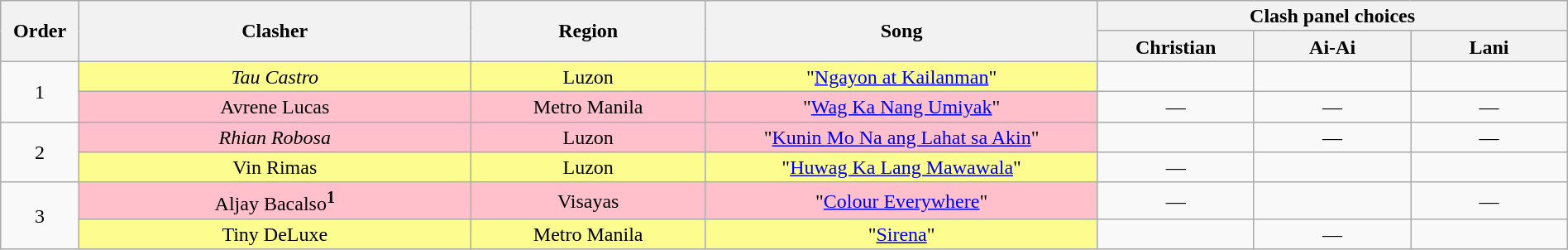<table class="wikitable" style="text-align:center; line-height:17px; width:100%;">
<tr>
<th rowspan="2" width="5%">Order</th>
<th rowspan="2" width="25%">Clasher</th>
<th rowspan="2">Region</th>
<th rowspan="2" width="25%">Song</th>
<th colspan="3" width="30%">Clash panel choices</th>
</tr>
<tr>
<th width="10%">Christian</th>
<th width="10%">Ai-Ai</th>
<th width="10%">Lani</th>
</tr>
<tr>
<td rowspan="2">1</td>
<td style="background:#fdfc8f;"><em>Tau Castro</em></td>
<td style="background:#fdfc8f;">Luzon</td>
<td style="background:#fdfc8f;">"<a href='#'>Ngayon at Kailanman</a>"</td>
<td><strong></strong></td>
<td><strong></strong></td>
<td><strong></strong></td>
</tr>
<tr>
<td style="background:pink;">Avrene Lucas</td>
<td style="background:pink;">Metro Manila</td>
<td style="background:pink;">"<a href='#'>Wag Ka Nang Umiyak</a>"</td>
<td>—</td>
<td>—</td>
<td>—</td>
</tr>
<tr>
<td rowspan="2">2</td>
<td style="background:pink;"><em>Rhian Robosa</em></td>
<td style="background:pink;">Luzon</td>
<td style="background:pink;">"<a href='#'>Kunin Mo Na ang Lahat sa Akin</a>"</td>
<td><strong></strong></td>
<td>—</td>
<td>—</td>
</tr>
<tr>
<td style="background:#fdfc8f;">Vin Rimas</td>
<td style="background:#fdfc8f;">Luzon</td>
<td style="background:#fdfc8f;">"<a href='#'>Huwag Ka Lang Mawawala</a>"</td>
<td>—</td>
<td><strong></strong></td>
<td><strong></strong></td>
</tr>
<tr>
<td rowspan="2">3</td>
<td style="background:pink;">Aljay Bacalso<sup><strong>1</strong></sup></td>
<td style="background:pink;">Visayas</td>
<td style="background:pink;">"<a href='#'>Colour Everywhere</a>"</td>
<td>—</td>
<td><strong></strong></td>
<td>—</td>
</tr>
<tr>
<td style="background:#fdfc8f;">Tiny DeLuxe</td>
<td style="background:#fdfc8f;">Metro Manila</td>
<td style="background:#fdfc8f;">"<a href='#'>Sirena</a>"</td>
<td><strong></strong></td>
<td>—</td>
<td><strong></strong></td>
</tr>
</table>
